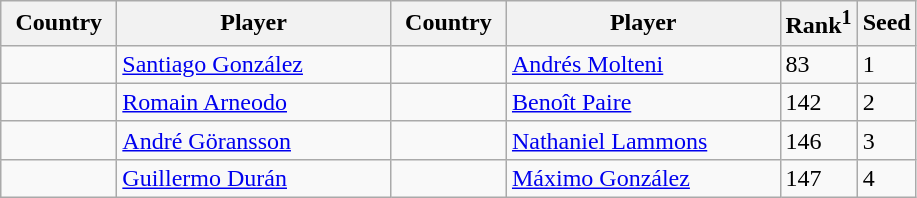<table class="sortable wikitable">
<tr>
<th width="70">Country</th>
<th width="175">Player</th>
<th width="70">Country</th>
<th width="175">Player</th>
<th>Rank<sup>1</sup></th>
<th>Seed</th>
</tr>
<tr>
<td></td>
<td><a href='#'>Santiago González</a></td>
<td></td>
<td><a href='#'>Andrés Molteni</a></td>
<td>83</td>
<td>1</td>
</tr>
<tr>
<td></td>
<td><a href='#'>Romain Arneodo</a></td>
<td></td>
<td><a href='#'>Benoît Paire</a></td>
<td>142</td>
<td>2</td>
</tr>
<tr>
<td></td>
<td><a href='#'>André Göransson</a></td>
<td></td>
<td><a href='#'>Nathaniel Lammons</a></td>
<td>146</td>
<td>3</td>
</tr>
<tr>
<td></td>
<td><a href='#'>Guillermo Durán</a></td>
<td></td>
<td><a href='#'>Máximo González</a></td>
<td>147</td>
<td>4</td>
</tr>
</table>
